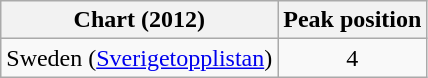<table class="wikitable">
<tr>
<th>Chart (2012)</th>
<th>Peak position</th>
</tr>
<tr>
<td>Sweden (<a href='#'>Sverigetopplistan</a>)</td>
<td align="center">4</td>
</tr>
</table>
